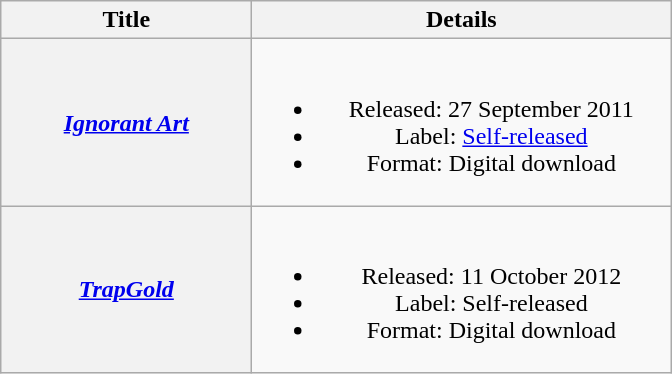<table class="wikitable plainrowheaders" style="text-align:center;">
<tr>
<th scope="col" style="width:10em;">Title</th>
<th scope="col" style="width:17em;">Details</th>
</tr>
<tr>
<th scope="row"><em><a href='#'>Ignorant Art</a></em></th>
<td><br><ul><li>Released: 27 September 2011</li><li>Label: <a href='#'>Self-released</a></li><li>Format: Digital download</li></ul></td>
</tr>
<tr>
<th scope="row"><em><a href='#'>TrapGold</a></em></th>
<td><br><ul><li>Released: 11 October 2012</li><li>Label: Self-released</li><li>Format: Digital download</li></ul></td>
</tr>
</table>
